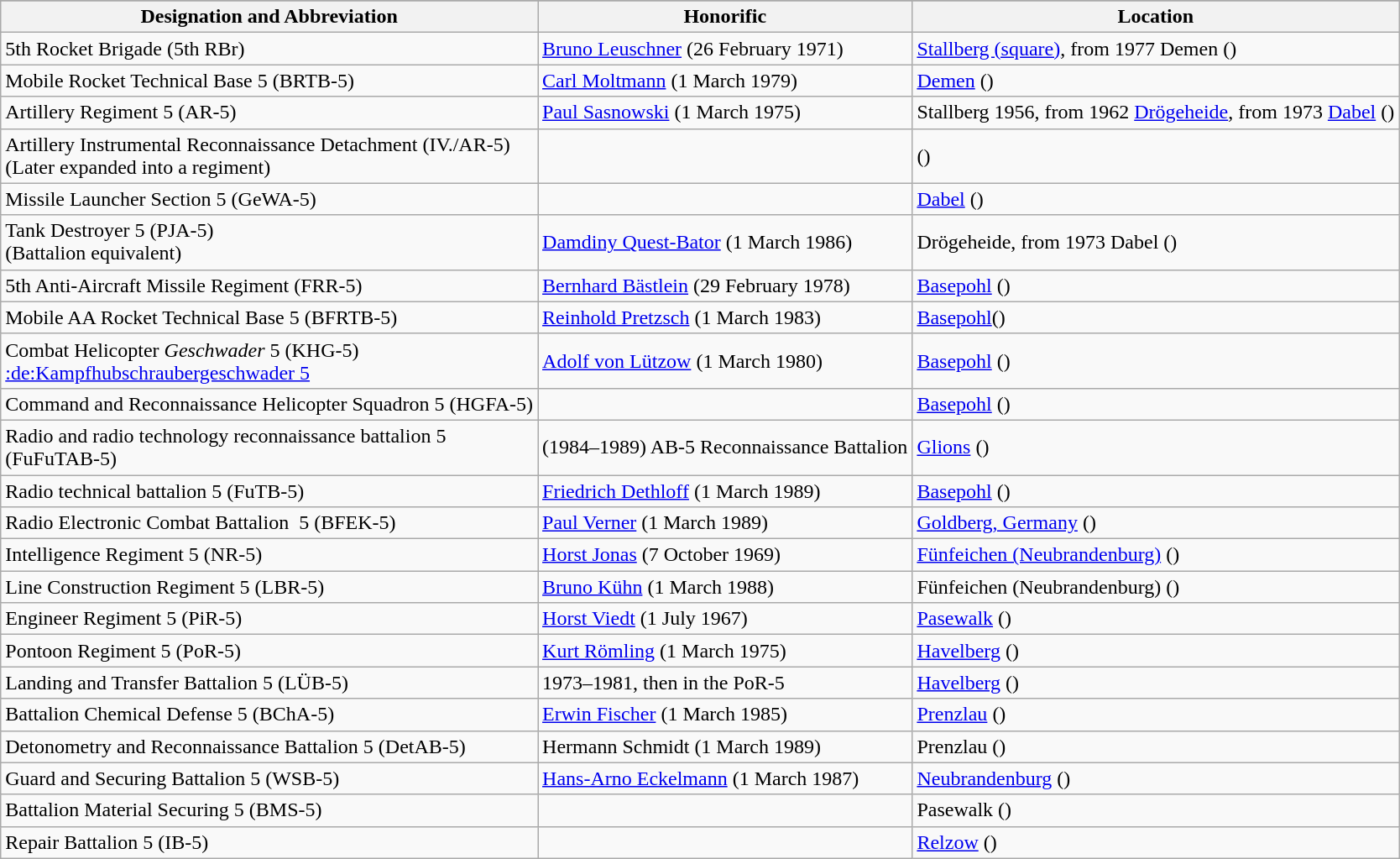<table class="wikitable table-head-fixed">
<tr class="backgroundcolor5">
</tr>
<tr>
<th>Designation and Abbreviation</th>
<th>Honorific</th>
<th>Location</th>
</tr>
<tr>
<td>5th Rocket Brigade (5th RBr)</td>
<td><a href='#'>Bruno Leuschner</a> (26 February 1971)</td>
<td><a href='#'>Stallberg (square)</a>, from 1977 Demen ()</td>
</tr>
<tr>
<td>Mobile Rocket Technical Base 5 (BRTB-5)</td>
<td><a href='#'>Carl Moltmann</a> (1 March 1979)</td>
<td><a href='#'>Demen</a> ()</td>
</tr>
<tr>
<td>Artillery Regiment 5 (AR-5)</td>
<td><a href='#'>Paul Sasnowski</a> (1 March 1975)</td>
<td>Stallberg 1956, from 1962 <a href='#'>Drögeheide</a>, from 1973 <a href='#'>Dabel</a> ()</td>
</tr>
<tr>
<td>Artillery Instrumental Reconnaissance Detachment (IV./AR-5)<br>(Later expanded into a regiment)</td>
<td></td>
<td>()</td>
</tr>
<tr>
<td>Missile Launcher Section 5 (GeWA-5)</td>
<td></td>
<td><a href='#'>Dabel</a> ()</td>
</tr>
<tr>
<td>Tank Destroyer  5 (PJA-5)<br>(Battalion equivalent)</td>
<td><a href='#'>Damdiny Quest-Bator</a> (1 March 1986)</td>
<td>Drögeheide, from 1973 Dabel ()</td>
</tr>
<tr>
<td>5th Anti-Aircraft Missile Regiment (FRR-5)</td>
<td><a href='#'>Bernhard Bästlein</a> (29 February 1978)</td>
<td><a href='#'>Basepohl</a> ()</td>
</tr>
<tr>
<td>Mobile AA Rocket Technical Base 5 (BFRTB-5)</td>
<td><a href='#'>Reinhold Pretzsch</a> (1 March 1983)</td>
<td><a href='#'>Basepohl</a>()</td>
</tr>
<tr>
<td>Combat Helicopter <em>Geschwader</em> 5 (KHG-5)<br><a href='#'>:de:Kampfhubschraubergeschwader 5</a></td>
<td><a href='#'>Adolf von Lützow</a> (1 March 1980)</td>
<td><a href='#'>Basepohl</a> ()</td>
</tr>
<tr>
<td>Command and Reconnaissance Helicopter Squadron 5 (HGFA-5)</td>
<td></td>
<td><a href='#'>Basepohl</a> ()</td>
</tr>
<tr>
<td>Radio and radio technology reconnaissance battalion 5<br>(FuFuTAB-5)</td>
<td>(1984–1989) AB-5 Reconnaissance Battalion</td>
<td><a href='#'>Glions</a> ()</td>
</tr>
<tr>
<td>Radio technical battalion 5 (FuTB-5)</td>
<td><a href='#'>Friedrich Dethloff</a> (1 March 1989)</td>
<td><a href='#'>Basepohl</a>  ()</td>
</tr>
<tr>
<td>Radio Electronic Combat Battalion  5 (BFEK-5)</td>
<td><a href='#'>Paul Verner</a> (1 March 1989)</td>
<td><a href='#'>Goldberg, Germany</a> ()</td>
</tr>
<tr>
<td>Intelligence Regiment 5 (NR-5)</td>
<td><a href='#'>Horst Jonas</a> (7 October 1969)</td>
<td><a href='#'>Fünfeichen (Neubrandenburg)</a> ()</td>
</tr>
<tr>
<td>Line Construction Regiment 5 (LBR-5)</td>
<td><a href='#'>Bruno Kühn</a> (1 March 1988)</td>
<td>Fünfeichen (Neubrandenburg) ()</td>
</tr>
<tr>
<td>Engineer Regiment 5 (PiR-5)</td>
<td><a href='#'>Horst Viedt</a> (1 July 1967)</td>
<td><a href='#'>Pasewalk</a> ()</td>
</tr>
<tr>
<td>Pontoon Regiment 5 (PoR-5)</td>
<td><a href='#'>Kurt Römling</a> (1 March 1975)</td>
<td><a href='#'>Havelberg</a> ()</td>
</tr>
<tr>
<td>Landing and Transfer Battalion 5 (LÜB-5)</td>
<td>1973–1981, then in the PoR-5</td>
<td><a href='#'>Havelberg</a> ()</td>
</tr>
<tr>
<td>Battalion Chemical Defense 5 (BChA-5)</td>
<td><a href='#'>Erwin Fischer</a> (1 March 1985)</td>
<td><a href='#'>Prenzlau</a> ()</td>
</tr>
<tr>
<td>Detonometry and Reconnaissance Battalion 5 (DetAB-5)</td>
<td>Hermann Schmidt (1 March 1989)</td>
<td>Prenzlau ()</td>
</tr>
<tr>
<td>Guard and Securing Battalion 5 (WSB-5)</td>
<td><a href='#'>Hans-Arno Eckelmann</a> (1 March 1987)</td>
<td><a href='#'>Neubrandenburg</a> ()</td>
</tr>
<tr>
<td>Battalion Material Securing 5 (BMS-5)</td>
<td></td>
<td>Pasewalk ()</td>
</tr>
<tr>
<td>Repair Battalion 5 (IB-5)</td>
<td></td>
<td><a href='#'>Relzow</a> ()</td>
</tr>
</table>
